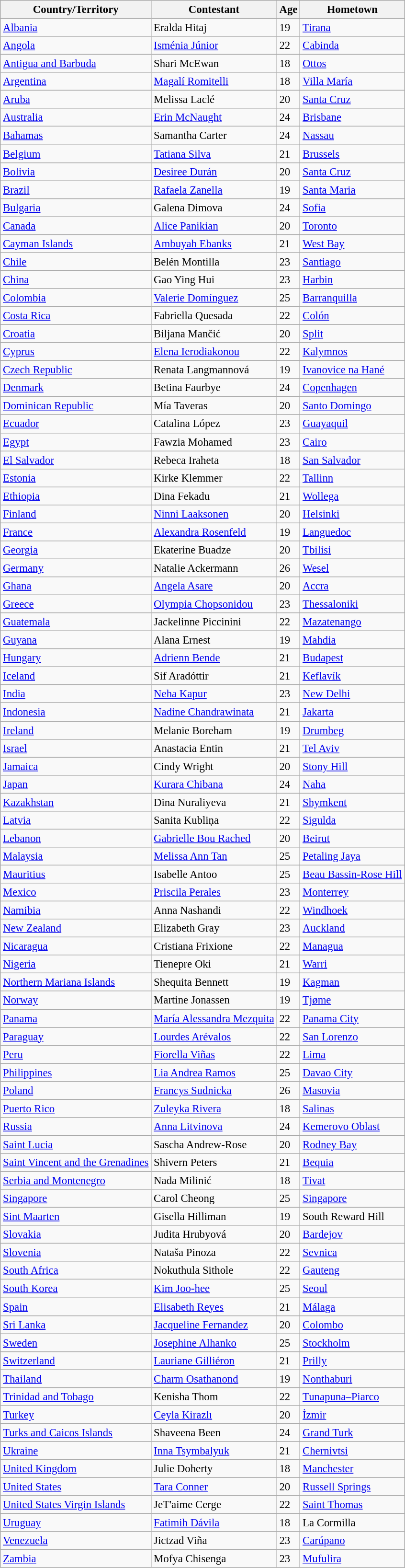<table class="wikitable sortable" style="font-size: 95%;">
<tr>
<th>Country/Territory</th>
<th>Contestant</th>
<th>Age</th>
<th>Hometown</th>
</tr>
<tr>
<td> <a href='#'>Albania</a></td>
<td>Eralda Hitaj</td>
<td>19</td>
<td><a href='#'>Tirana</a></td>
</tr>
<tr>
<td> <a href='#'>Angola</a></td>
<td><a href='#'>Isménia Júnior</a></td>
<td>22</td>
<td><a href='#'>Cabinda</a></td>
</tr>
<tr>
<td> <a href='#'>Antigua and Barbuda</a></td>
<td>Shari McEwan</td>
<td>18</td>
<td><a href='#'>Ottos</a></td>
</tr>
<tr>
<td> <a href='#'>Argentina</a></td>
<td><a href='#'>Magalí Romitelli</a></td>
<td>18</td>
<td><a href='#'>Villa María</a></td>
</tr>
<tr>
<td> <a href='#'>Aruba</a></td>
<td>Melissa Laclé</td>
<td>20</td>
<td><a href='#'>Santa Cruz</a></td>
</tr>
<tr>
<td> <a href='#'>Australia</a></td>
<td><a href='#'>Erin McNaught</a></td>
<td>24</td>
<td><a href='#'>Brisbane</a></td>
</tr>
<tr>
<td> <a href='#'>Bahamas</a></td>
<td>Samantha Carter</td>
<td>24</td>
<td><a href='#'>Nassau</a></td>
</tr>
<tr>
<td> <a href='#'>Belgium</a></td>
<td><a href='#'>Tatiana Silva</a></td>
<td>21</td>
<td><a href='#'>Brussels</a></td>
</tr>
<tr>
<td> <a href='#'>Bolivia</a></td>
<td><a href='#'>Desiree Durán</a></td>
<td>20</td>
<td><a href='#'>Santa Cruz</a></td>
</tr>
<tr>
<td> <a href='#'>Brazil</a></td>
<td><a href='#'>Rafaela Zanella</a></td>
<td>19</td>
<td><a href='#'>Santa Maria</a></td>
</tr>
<tr>
<td> <a href='#'>Bulgaria</a></td>
<td>Galena Dimova</td>
<td>24</td>
<td><a href='#'>Sofia</a></td>
</tr>
<tr>
<td> <a href='#'>Canada</a></td>
<td><a href='#'>Alice Panikian</a></td>
<td>20</td>
<td><a href='#'>Toronto</a></td>
</tr>
<tr>
<td> <a href='#'>Cayman Islands</a></td>
<td><a href='#'>Ambuyah Ebanks</a></td>
<td>21</td>
<td><a href='#'>West Bay</a></td>
</tr>
<tr>
<td> <a href='#'>Chile</a></td>
<td>Belén Montilla</td>
<td>23</td>
<td><a href='#'>Santiago</a></td>
</tr>
<tr>
<td> <a href='#'>China</a></td>
<td>Gao Ying Hui</td>
<td>23</td>
<td><a href='#'>Harbin</a></td>
</tr>
<tr>
<td> <a href='#'>Colombia</a></td>
<td><a href='#'>Valerie Domínguez</a></td>
<td>25</td>
<td><a href='#'>Barranquilla</a></td>
</tr>
<tr>
<td> <a href='#'>Costa Rica</a></td>
<td>Fabriella Quesada</td>
<td>22</td>
<td><a href='#'>Colón</a></td>
</tr>
<tr>
<td> <a href='#'>Croatia</a></td>
<td>Biljana Mančić</td>
<td>20</td>
<td><a href='#'>Split</a></td>
</tr>
<tr>
<td> <a href='#'>Cyprus</a></td>
<td><a href='#'>Elena Ierodiakonou</a></td>
<td>22</td>
<td><a href='#'>Kalymnos</a></td>
</tr>
<tr>
<td> <a href='#'>Czech Republic</a></td>
<td>Renata Langmannová</td>
<td>19</td>
<td><a href='#'>Ivanovice na Hané</a></td>
</tr>
<tr>
<td> <a href='#'>Denmark</a></td>
<td>Betina Faurbye</td>
<td>24</td>
<td><a href='#'>Copenhagen</a></td>
</tr>
<tr>
<td> <a href='#'>Dominican Republic</a></td>
<td>Mía Taveras</td>
<td>20</td>
<td><a href='#'>Santo Domingo</a></td>
</tr>
<tr>
<td> <a href='#'>Ecuador</a></td>
<td>Catalina López</td>
<td>23</td>
<td><a href='#'>Guayaquil</a></td>
</tr>
<tr>
<td> <a href='#'>Egypt</a></td>
<td>Fawzia Mohamed</td>
<td>23</td>
<td><a href='#'>Cairo</a></td>
</tr>
<tr>
<td> <a href='#'>El Salvador</a></td>
<td>Rebeca Iraheta</td>
<td>18</td>
<td><a href='#'>San Salvador</a></td>
</tr>
<tr>
<td> <a href='#'>Estonia</a></td>
<td>Kirke Klemmer</td>
<td>22</td>
<td><a href='#'>Tallinn</a></td>
</tr>
<tr>
<td> <a href='#'>Ethiopia</a></td>
<td>Dina Fekadu</td>
<td>21</td>
<td><a href='#'>Wollega</a></td>
</tr>
<tr>
<td> <a href='#'>Finland</a></td>
<td><a href='#'>Ninni Laaksonen</a></td>
<td>20</td>
<td><a href='#'>Helsinki</a></td>
</tr>
<tr>
<td> <a href='#'>France</a></td>
<td><a href='#'>Alexandra Rosenfeld</a></td>
<td>19</td>
<td><a href='#'>Languedoc</a></td>
</tr>
<tr>
<td> <a href='#'>Georgia</a></td>
<td>Ekaterine Buadze</td>
<td>20</td>
<td><a href='#'>Tbilisi</a></td>
</tr>
<tr>
<td> <a href='#'>Germany</a></td>
<td>Natalie Ackermann</td>
<td>26</td>
<td><a href='#'>Wesel</a></td>
</tr>
<tr>
<td> <a href='#'>Ghana</a></td>
<td><a href='#'>Angela Asare</a></td>
<td>20</td>
<td><a href='#'>Accra</a></td>
</tr>
<tr>
<td> <a href='#'>Greece</a></td>
<td><a href='#'>Olympia Chopsonidou</a></td>
<td>23</td>
<td><a href='#'>Thessaloniki</a></td>
</tr>
<tr>
<td> <a href='#'>Guatemala</a></td>
<td>Jackelinne Piccinini</td>
<td>22</td>
<td><a href='#'>Mazatenango</a></td>
</tr>
<tr>
<td> <a href='#'>Guyana</a></td>
<td>Alana Ernest</td>
<td>19</td>
<td><a href='#'>Mahdia</a></td>
</tr>
<tr>
<td> <a href='#'>Hungary</a></td>
<td><a href='#'>Adrienn Bende</a></td>
<td>21</td>
<td><a href='#'>Budapest</a></td>
</tr>
<tr>
<td> <a href='#'>Iceland</a></td>
<td>Sif Aradóttir</td>
<td>21</td>
<td><a href='#'>Keflavík</a></td>
</tr>
<tr>
<td> <a href='#'>India</a></td>
<td><a href='#'>Neha Kapur</a></td>
<td>23</td>
<td><a href='#'>New Delhi</a></td>
</tr>
<tr>
<td> <a href='#'>Indonesia</a></td>
<td><a href='#'>Nadine Chandrawinata</a></td>
<td>21</td>
<td><a href='#'>Jakarta</a></td>
</tr>
<tr>
<td> <a href='#'>Ireland</a></td>
<td>Melanie Boreham</td>
<td>19</td>
<td><a href='#'>Drumbeg</a></td>
</tr>
<tr>
<td> <a href='#'>Israel</a></td>
<td>Anastacia Entin</td>
<td>21</td>
<td><a href='#'>Tel Aviv</a></td>
</tr>
<tr>
<td> <a href='#'>Jamaica</a></td>
<td>Cindy Wright</td>
<td>20</td>
<td><a href='#'>Stony Hill</a></td>
</tr>
<tr>
<td> <a href='#'>Japan</a></td>
<td><a href='#'>Kurara Chibana</a></td>
<td>24</td>
<td><a href='#'>Naha</a></td>
</tr>
<tr>
<td> <a href='#'>Kazakhstan</a></td>
<td>Dina Nuraliyeva</td>
<td>21</td>
<td><a href='#'>Shymkent</a></td>
</tr>
<tr>
<td> <a href='#'>Latvia</a></td>
<td>Sanita Kubliņa</td>
<td>22</td>
<td><a href='#'>Sigulda</a></td>
</tr>
<tr>
<td> <a href='#'>Lebanon</a></td>
<td><a href='#'>Gabrielle Bou Rached</a></td>
<td>20</td>
<td><a href='#'>Beirut</a></td>
</tr>
<tr>
<td> <a href='#'>Malaysia</a></td>
<td><a href='#'>Melissa Ann Tan</a></td>
<td>25</td>
<td><a href='#'>Petaling Jaya</a></td>
</tr>
<tr>
<td> <a href='#'>Mauritius</a></td>
<td>Isabelle Antoo</td>
<td>25</td>
<td><a href='#'>Beau Bassin-Rose Hill</a></td>
</tr>
<tr>
<td> <a href='#'>Mexico</a></td>
<td><a href='#'>Priscila Perales</a></td>
<td>23</td>
<td><a href='#'>Monterrey</a></td>
</tr>
<tr>
<td> <a href='#'>Namibia</a></td>
<td>Anna Nashandi</td>
<td>22</td>
<td><a href='#'>Windhoek</a></td>
</tr>
<tr>
<td> <a href='#'>New Zealand</a></td>
<td>Elizabeth Gray</td>
<td>23</td>
<td><a href='#'>Auckland</a></td>
</tr>
<tr>
<td> <a href='#'>Nicaragua</a></td>
<td>Cristiana Frixione</td>
<td>22</td>
<td><a href='#'>Managua</a></td>
</tr>
<tr>
<td> <a href='#'>Nigeria</a></td>
<td>Tienepre Oki</td>
<td>21</td>
<td><a href='#'>Warri</a></td>
</tr>
<tr>
<td> <a href='#'>Northern Mariana Islands</a></td>
<td>Shequita Bennett</td>
<td>19</td>
<td><a href='#'>Kagman</a></td>
</tr>
<tr>
<td> <a href='#'>Norway</a></td>
<td>Martine Jonassen</td>
<td>19</td>
<td><a href='#'>Tjøme</a></td>
</tr>
<tr>
<td> <a href='#'>Panama</a></td>
<td><a href='#'>María Alessandra Mezquita</a></td>
<td>22</td>
<td><a href='#'>Panama City</a></td>
</tr>
<tr>
<td> <a href='#'>Paraguay</a></td>
<td><a href='#'>Lourdes Arévalos</a></td>
<td>22</td>
<td><a href='#'>San Lorenzo</a></td>
</tr>
<tr>
<td> <a href='#'>Peru</a></td>
<td><a href='#'>Fiorella Viñas</a></td>
<td>22</td>
<td><a href='#'>Lima</a></td>
</tr>
<tr>
<td> <a href='#'>Philippines</a></td>
<td><a href='#'>Lia Andrea Ramos</a></td>
<td>25</td>
<td><a href='#'>Davao City</a></td>
</tr>
<tr>
<td> <a href='#'>Poland</a></td>
<td><a href='#'>Francys Sudnicka</a></td>
<td>26</td>
<td><a href='#'>Masovia</a></td>
</tr>
<tr>
<td> <a href='#'>Puerto Rico</a></td>
<td><a href='#'>Zuleyka Rivera</a></td>
<td>18</td>
<td><a href='#'>Salinas</a></td>
</tr>
<tr>
<td> <a href='#'>Russia</a></td>
<td><a href='#'>Anna Litvinova</a></td>
<td>24</td>
<td><a href='#'>Kemerovo Oblast</a></td>
</tr>
<tr>
<td> <a href='#'>Saint Lucia</a></td>
<td>Sascha Andrew-Rose</td>
<td>20</td>
<td><a href='#'>Rodney Bay</a></td>
</tr>
<tr>
<td> <a href='#'>Saint Vincent and the Grenadines</a></td>
<td>Shivern Peters</td>
<td>21</td>
<td><a href='#'>Bequia</a></td>
</tr>
<tr>
<td> <a href='#'>Serbia and Montenegro</a></td>
<td>Nada Milinić</td>
<td>18</td>
<td><a href='#'>Tivat</a></td>
</tr>
<tr>
<td> <a href='#'>Singapore</a></td>
<td>Carol Cheong</td>
<td>25</td>
<td><a href='#'>Singapore</a></td>
</tr>
<tr>
<td> <a href='#'>Sint Maarten</a></td>
<td>Gisella Hilliman</td>
<td>19</td>
<td>South Reward Hill</td>
</tr>
<tr>
<td> <a href='#'>Slovakia</a></td>
<td>Judita Hrubyová</td>
<td>20</td>
<td><a href='#'>Bardejov</a></td>
</tr>
<tr>
<td> <a href='#'>Slovenia</a></td>
<td>Nataša Pinoza</td>
<td>22</td>
<td><a href='#'>Sevnica</a></td>
</tr>
<tr>
<td> <a href='#'>South Africa</a></td>
<td>Nokuthula Sithole</td>
<td>22</td>
<td><a href='#'>Gauteng</a></td>
</tr>
<tr>
<td> <a href='#'>South Korea</a></td>
<td><a href='#'>Kim Joo-hee</a></td>
<td>25</td>
<td><a href='#'>Seoul</a></td>
</tr>
<tr>
<td> <a href='#'>Spain</a></td>
<td><a href='#'>Elisabeth Reyes</a></td>
<td>21</td>
<td><a href='#'>Málaga</a></td>
</tr>
<tr>
<td> <a href='#'>Sri Lanka</a></td>
<td><a href='#'>Jacqueline Fernandez</a></td>
<td>20</td>
<td><a href='#'>Colombo</a></td>
</tr>
<tr>
<td> <a href='#'>Sweden</a></td>
<td><a href='#'>Josephine Alhanko</a></td>
<td>25</td>
<td><a href='#'>Stockholm</a></td>
</tr>
<tr>
<td> <a href='#'>Switzerland</a></td>
<td><a href='#'>Lauriane Gilliéron</a></td>
<td>21</td>
<td><a href='#'>Prilly</a></td>
</tr>
<tr>
<td> <a href='#'>Thailand</a></td>
<td><a href='#'>Charm Osathanond</a></td>
<td>19</td>
<td><a href='#'>Nonthaburi</a></td>
</tr>
<tr>
<td> <a href='#'>Trinidad and Tobago</a></td>
<td>Kenisha Thom</td>
<td>22</td>
<td><a href='#'>Tunapuna–Piarco</a></td>
</tr>
<tr>
<td> <a href='#'>Turkey</a></td>
<td><a href='#'>Ceyla Kirazlı</a></td>
<td>20</td>
<td><a href='#'>İzmir</a></td>
</tr>
<tr>
<td> <a href='#'>Turks and Caicos Islands</a></td>
<td>Shaveena Been</td>
<td>24</td>
<td><a href='#'>Grand Turk</a></td>
</tr>
<tr>
<td> <a href='#'>Ukraine</a></td>
<td><a href='#'>Inna Tsymbalyuk</a></td>
<td>21</td>
<td><a href='#'>Chernivtsi</a></td>
</tr>
<tr>
<td> <a href='#'>United Kingdom</a></td>
<td>Julie Doherty</td>
<td>18</td>
<td><a href='#'>Manchester</a></td>
</tr>
<tr>
<td> <a href='#'>United States</a></td>
<td><a href='#'>Tara Conner</a></td>
<td>20</td>
<td><a href='#'>Russell Springs</a></td>
</tr>
<tr>
<td> <a href='#'>United States Virgin Islands</a></td>
<td>JeT'aime Cerge</td>
<td>22</td>
<td><a href='#'>Saint Thomas</a></td>
</tr>
<tr>
<td> <a href='#'>Uruguay</a></td>
<td><a href='#'>Fatimih Dávila</a></td>
<td>18</td>
<td>La Cormilla</td>
</tr>
<tr>
<td> <a href='#'>Venezuela</a></td>
<td>Jictzad Viña</td>
<td>23</td>
<td><a href='#'>Carúpano</a></td>
</tr>
<tr>
<td> <a href='#'>Zambia</a></td>
<td>Mofya Chisenga </td>
<td>23</td>
<td><a href='#'>Mufulira</a></td>
</tr>
</table>
